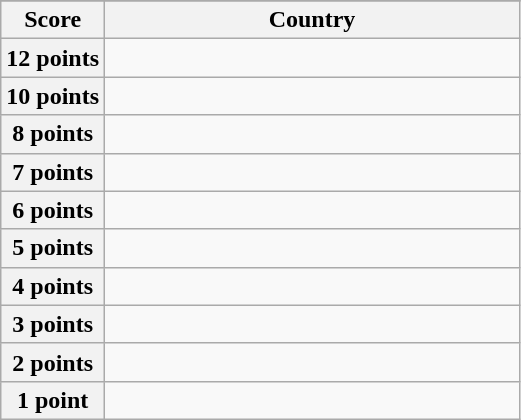<table class="wikitable">
<tr>
</tr>
<tr>
<th scope="col" width="20%">Score</th>
<th scope="col">Country</th>
</tr>
<tr>
<th scope="row">12 points</th>
<td></td>
</tr>
<tr>
<th scope="row">10 points</th>
<td></td>
</tr>
<tr>
<th scope="row">8 points</th>
<td></td>
</tr>
<tr>
<th scope="row">7 points</th>
<td></td>
</tr>
<tr>
<th scope="row">6 points</th>
<td></td>
</tr>
<tr>
<th scope="row">5 points</th>
<td></td>
</tr>
<tr>
<th scope="row">4 points</th>
<td></td>
</tr>
<tr>
<th scope="row">3 points</th>
<td></td>
</tr>
<tr>
<th scope="row">2 points</th>
<td></td>
</tr>
<tr>
<th scope="row">1 point</th>
<td></td>
</tr>
</table>
